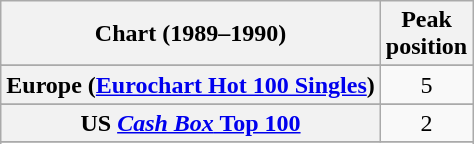<table class="wikitable sortable plainrowheaders" style="text-align:center">
<tr>
<th scope="col">Chart (1989–1990)</th>
<th scope="col">Peak<br>position</th>
</tr>
<tr>
</tr>
<tr>
</tr>
<tr>
</tr>
<tr>
</tr>
<tr>
</tr>
<tr>
<th scope="row">Europe (<a href='#'>Eurochart Hot 100 Singles</a>)</th>
<td>5</td>
</tr>
<tr>
</tr>
<tr>
</tr>
<tr>
</tr>
<tr>
</tr>
<tr>
</tr>
<tr>
</tr>
<tr>
</tr>
<tr>
</tr>
<tr>
<th scope="row">US <a href='#'><em>Cash Box</em> Top 100</a></th>
<td>2</td>
</tr>
<tr>
</tr>
<tr>
</tr>
</table>
